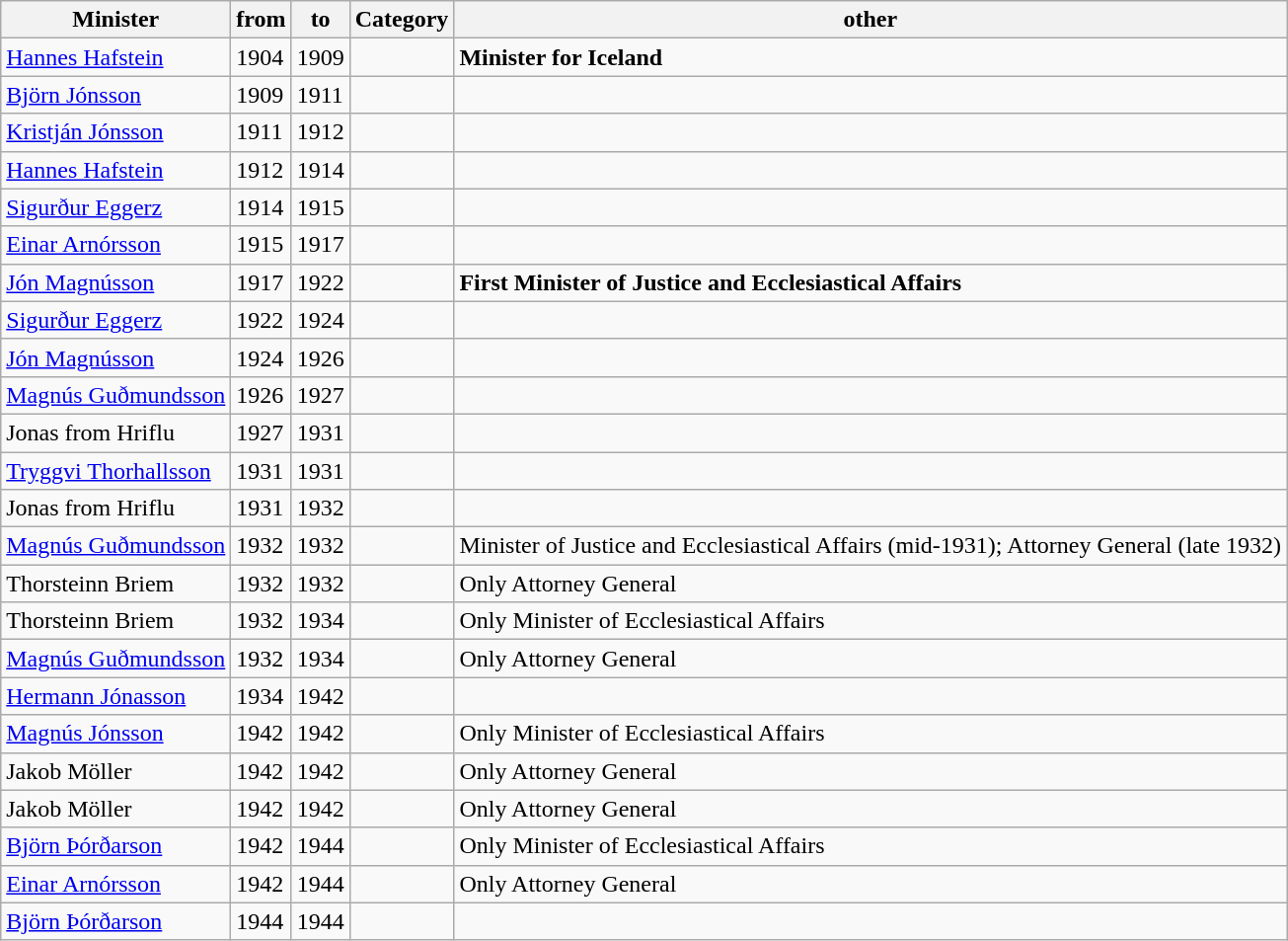<table class="wikitable">
<tr>
<th>Minister</th>
<th>from</th>
<th>to</th>
<th>Category</th>
<th>other</th>
</tr>
<tr>
<td><a href='#'>Hannes Hafstein</a></td>
<td>1904</td>
<td>1909</td>
<td></td>
<td><strong>Minister for Iceland</strong></td>
</tr>
<tr>
<td><a href='#'>Björn Jónsson</a></td>
<td>1909</td>
<td>1911</td>
<td></td>
<td></td>
</tr>
<tr>
<td><a href='#'>Kristján Jónsson</a></td>
<td>1911</td>
<td>1912</td>
<td></td>
<td></td>
</tr>
<tr>
<td><a href='#'>Hannes Hafstein</a></td>
<td>1912</td>
<td>1914</td>
<td></td>
<td></td>
</tr>
<tr>
<td><a href='#'>Sigurður Eggerz</a></td>
<td>1914</td>
<td>1915</td>
<td></td>
<td></td>
</tr>
<tr>
<td><a href='#'>Einar Arnórsson</a></td>
<td>1915</td>
<td>1917</td>
<td></td>
<td></td>
</tr>
<tr>
<td><a href='#'>Jón Magnússon</a></td>
<td>1917</td>
<td>1922</td>
<td></td>
<td><strong>First Minister of Justice and Ecclesiastical Affairs</strong></td>
</tr>
<tr>
<td><a href='#'>Sigurður Eggerz</a></td>
<td>1922</td>
<td>1924</td>
<td></td>
<td></td>
</tr>
<tr>
<td><a href='#'>Jón Magnússon</a></td>
<td>1924</td>
<td>1926</td>
<td></td>
<td></td>
</tr>
<tr>
<td><a href='#'>Magnús Guðmundsson</a></td>
<td>1926</td>
<td>1927</td>
<td></td>
<td></td>
</tr>
<tr>
<td>Jonas from Hriflu</td>
<td>1927</td>
<td>1931</td>
<td></td>
<td></td>
</tr>
<tr>
<td><a href='#'>Tryggvi Thorhallsson</a></td>
<td>1931</td>
<td>1931</td>
<td></td>
<td></td>
</tr>
<tr>
<td>Jonas from Hriflu</td>
<td>1931</td>
<td>1932</td>
<td></td>
<td></td>
</tr>
<tr>
<td><a href='#'>Magnús Guðmundsson</a></td>
<td>1932</td>
<td>1932</td>
<td></td>
<td>Minister of Justice and Ecclesiastical Affairs (mid-1931); Attorney  General (late 1932)</td>
</tr>
<tr>
<td>Thorsteinn Briem</td>
<td>1932</td>
<td>1932</td>
<td></td>
<td>Only Attorney General</td>
</tr>
<tr>
<td>Thorsteinn Briem</td>
<td>1932</td>
<td>1934</td>
<td></td>
<td>Only Minister of Ecclesiastical Affairs</td>
</tr>
<tr>
<td><a href='#'>Magnús Guðmundsson</a></td>
<td>1932</td>
<td>1934</td>
<td></td>
<td>Only Attorney General</td>
</tr>
<tr>
<td><a href='#'>Hermann Jónasson</a></td>
<td>1934</td>
<td>1942</td>
<td></td>
<td></td>
</tr>
<tr>
<td><a href='#'>Magnús Jónsson</a></td>
<td>1942</td>
<td>1942</td>
<td></td>
<td>Only Minister of Ecclesiastical Affairs</td>
</tr>
<tr>
<td>Jakob Möller</td>
<td>1942</td>
<td>1942</td>
<td></td>
<td>Only Attorney General</td>
</tr>
<tr>
<td>Jakob Möller</td>
<td>1942</td>
<td>1942</td>
<td></td>
<td>Only Attorney General</td>
</tr>
<tr>
<td><a href='#'>Björn Þórðarson</a></td>
<td>1942</td>
<td>1944</td>
<td></td>
<td>Only Minister of Ecclesiastical Affairs</td>
</tr>
<tr>
<td><a href='#'>Einar Arnórsson</a></td>
<td>1942</td>
<td>1944</td>
<td></td>
<td>Only Attorney General</td>
</tr>
<tr>
<td><a href='#'>Björn Þórðarson</a></td>
<td>1944</td>
<td>1944</td>
<td></td>
<td></td>
</tr>
</table>
